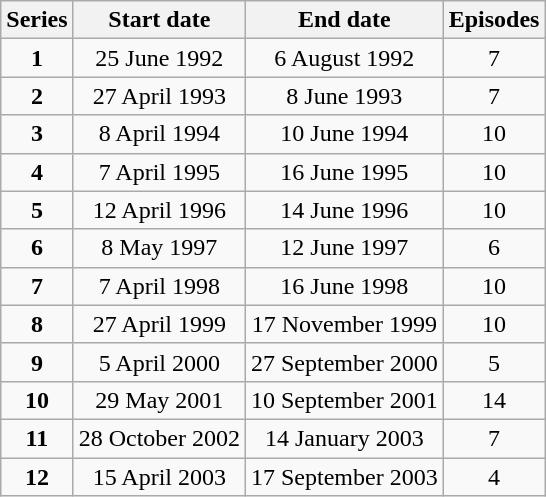<table class="wikitable" style="text-align:center;">
<tr>
<th>Series</th>
<th>Start date</th>
<th>End date</th>
<th>Episodes</th>
</tr>
<tr>
<td><strong>1</strong></td>
<td>25 June 1992</td>
<td>6 August 1992</td>
<td>7</td>
</tr>
<tr>
<td><strong>2</strong></td>
<td>27 April 1993</td>
<td>8 June 1993</td>
<td>7</td>
</tr>
<tr>
<td><strong>3</strong></td>
<td>8 April 1994</td>
<td>10 June 1994</td>
<td>10</td>
</tr>
<tr>
<td><strong>4</strong></td>
<td>7 April 1995</td>
<td>16 June 1995</td>
<td>10</td>
</tr>
<tr>
<td><strong>5</strong></td>
<td>12 April 1996</td>
<td>14 June 1996</td>
<td>10</td>
</tr>
<tr>
<td><strong>6</strong></td>
<td>8 May 1997</td>
<td>12 June 1997</td>
<td>6</td>
</tr>
<tr>
<td><strong>7</strong></td>
<td>7 April 1998</td>
<td>16 June 1998</td>
<td>10</td>
</tr>
<tr>
<td><strong>8</strong></td>
<td>27 April 1999</td>
<td>17 November 1999</td>
<td>10</td>
</tr>
<tr>
<td><strong>9</strong></td>
<td>5 April 2000</td>
<td>27 September 2000</td>
<td>5</td>
</tr>
<tr>
<td><strong>10</strong></td>
<td>29 May 2001</td>
<td>10 September 2001</td>
<td>14</td>
</tr>
<tr>
<td><strong>11</strong></td>
<td>28 October 2002</td>
<td>14 January 2003</td>
<td>7</td>
</tr>
<tr>
<td><strong>12</strong></td>
<td>15 April 2003</td>
<td>17 September 2003</td>
<td>4</td>
</tr>
</table>
